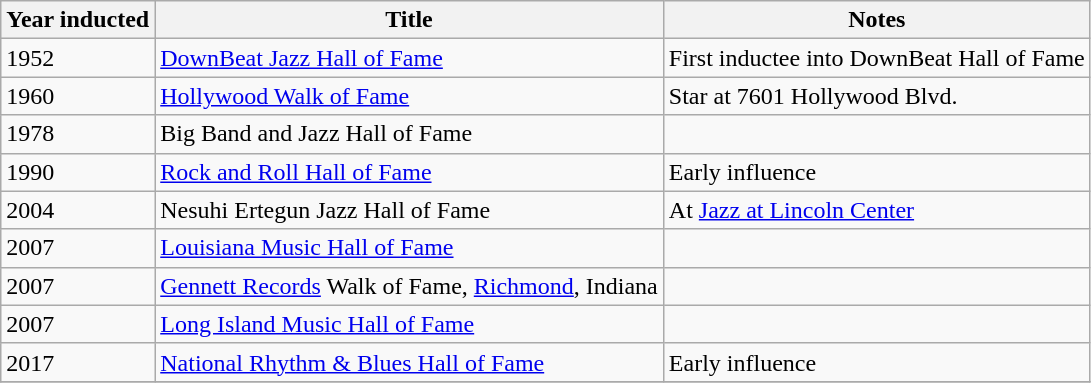<table class=wikitable>
<tr>
<th>Year inducted</th>
<th>Title</th>
<th>Notes</th>
</tr>
<tr>
<td>1952</td>
<td><a href='#'>DownBeat Jazz Hall of Fame</a></td>
<td>First inductee into DownBeat Hall of Fame</td>
</tr>
<tr>
<td>1960</td>
<td><a href='#'>Hollywood Walk of Fame</a></td>
<td>Star at 7601 Hollywood Blvd.</td>
</tr>
<tr>
<td>1978</td>
<td>Big Band and Jazz Hall of Fame</td>
<td></td>
</tr>
<tr>
<td>1990</td>
<td><a href='#'>Rock and Roll Hall of Fame</a></td>
<td>Early influence</td>
</tr>
<tr>
<td>2004</td>
<td>Nesuhi Ertegun Jazz Hall of Fame</td>
<td>At <a href='#'>Jazz at Lincoln Center</a></td>
</tr>
<tr>
<td>2007</td>
<td><a href='#'>Louisiana Music Hall of Fame</a></td>
<td></td>
</tr>
<tr>
<td>2007</td>
<td><a href='#'>Gennett Records</a> Walk of Fame, <a href='#'>Richmond</a>, Indiana</td>
<td></td>
</tr>
<tr>
<td>2007</td>
<td><a href='#'>Long Island Music Hall of Fame</a></td>
<td></td>
</tr>
<tr>
<td>2017</td>
<td><a href='#'>National Rhythm & Blues Hall of Fame</a></td>
<td>Early influence</td>
</tr>
<tr>
</tr>
</table>
